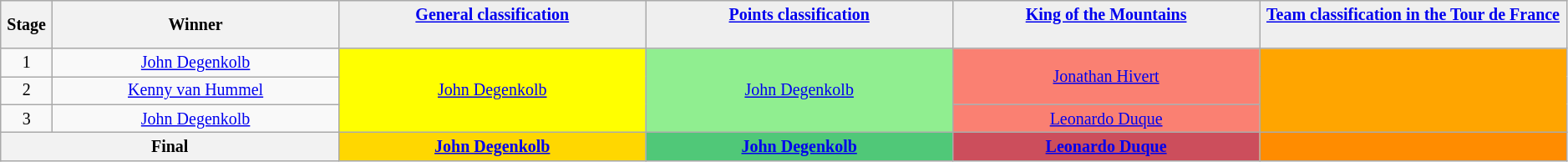<table class="wikitable" style="text-align: center; font-size:smaller;">
<tr style="background-color: #efefef;">
<th width="1%">Stage</th>
<th width="14%">Winner</th>
<th style="background:#EFEFEF;" width="15%"><a href='#'>General classification</a><br><br></th>
<th style="background:#EFEFEF;" width="15%"><a href='#'>Points classification</a><br><br></th>
<th style="background:#EFEFEF;" width="15%"><a href='#'>King of the Mountains</a><br><br></th>
<th style="background:#EFEFEF;" width="15%"><a href='#'>Team classification in the Tour de France</a><br><br></th>
</tr>
<tr>
<td>1</td>
<td><a href='#'>John Degenkolb</a></td>
<td style="background:yellow;" rowspan="3"><a href='#'>John Degenkolb</a></td>
<td style="background:lightgreen;" rowspan="3"><a href='#'>John Degenkolb</a></td>
<td style="background:salmon;" rowspan="2"><a href='#'>Jonathan Hivert</a></td>
<td style="background:orange;" rowspan="3"></td>
</tr>
<tr>
<td>2</td>
<td><a href='#'>Kenny van Hummel</a></td>
</tr>
<tr>
<td>3</td>
<td><a href='#'>John Degenkolb</a></td>
<td style="background:salmon;"><a href='#'>Leonardo Duque</a></td>
</tr>
<tr>
<th colspan=2><strong>Final</strong></th>
<th style="background:gold;"><a href='#'>John Degenkolb</a></th>
<th style="background:#50C878;"><a href='#'>John Degenkolb</a></th>
<th style="background:#CC4E5C;"><a href='#'>Leonardo Duque</a></th>
<th style="background:#FF8C00;"></th>
</tr>
</table>
